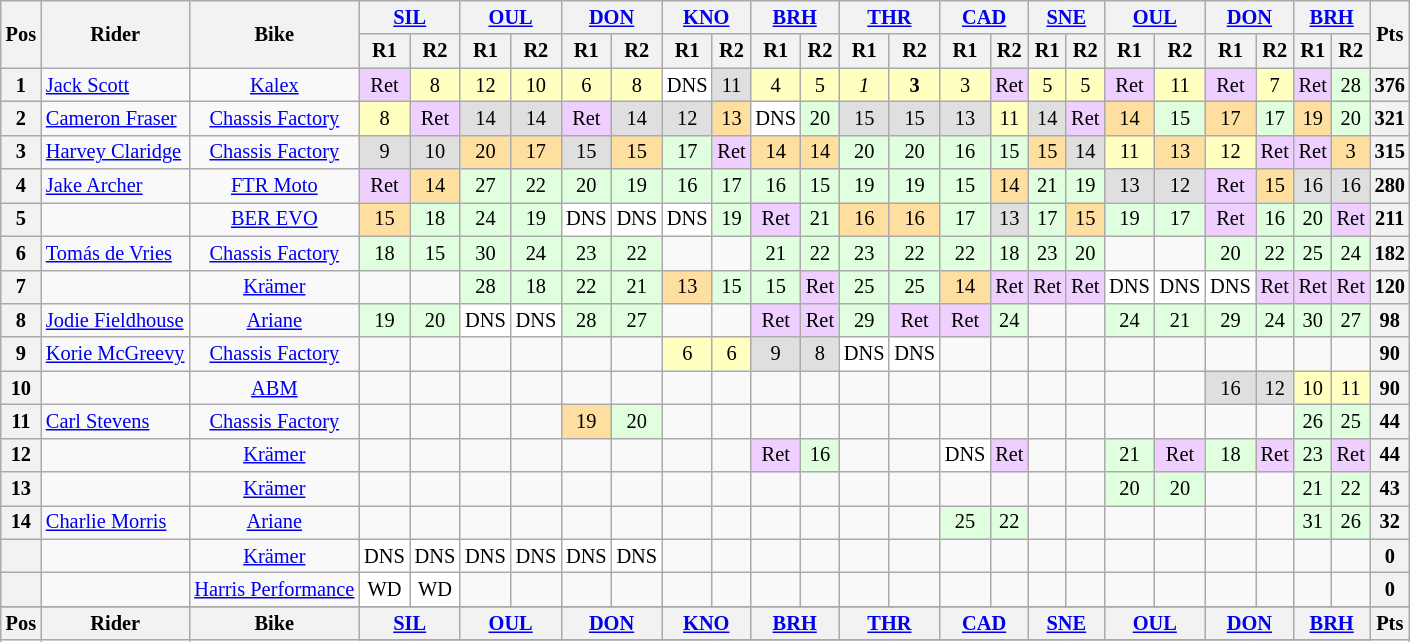<table class="wikitable" style="font-size: 85%; text-align: center;">
<tr valign="top">
<th valign="middle" rowspan=2>Pos</th>
<th valign="middle" rowspan=2>Rider</th>
<th valign="middle" rowspan=2>Bike</th>
<th colspan=2><a href='#'>SIL</a><br></th>
<th colspan=2><a href='#'>OUL</a><br></th>
<th colspan=2><a href='#'>DON</a><br></th>
<th colspan=2><a href='#'>KNO</a><br></th>
<th colspan=2><a href='#'>BRH</a><br></th>
<th colspan=2><a href='#'>THR</a><br></th>
<th colspan=2><a href='#'>CAD</a><br></th>
<th colspan=2><a href='#'>SNE</a><br></th>
<th colspan=2><a href='#'>OUL</a><br></th>
<th colspan=2><a href='#'>DON</a><br></th>
<th colspan=2><a href='#'>BRH</a><br></th>
<th valign="middle" rowspan=2>Pts</th>
</tr>
<tr>
<th>R1</th>
<th>R2</th>
<th>R1</th>
<th>R2</th>
<th>R1</th>
<th>R2</th>
<th>R1</th>
<th>R2</th>
<th>R1</th>
<th>R2</th>
<th>R1</th>
<th>R2</th>
<th>R1</th>
<th>R2</th>
<th>R1</th>
<th>R2</th>
<th>R1</th>
<th>R2</th>
<th>R1</th>
<th>R2</th>
<th>R1</th>
<th>R2</th>
</tr>
<tr>
<th>1</th>
<td align="left"> <a href='#'>Jack Scott</a></td>
<td><a href='#'>Kalex</a></td>
<td style="background:#efcfff;">Ret</td>
<td style="background:#ffffbf;">8</td>
<td style="background:#ffffbf;">12</td>
<td style="background:#ffffbf;">10</td>
<td style="background:#ffffbf;">6</td>
<td style="background:#ffffbf;">8</td>
<td style="background:#ffffff;">DNS</td>
<td style="background:#dfdfdf;">11</td>
<td style="background:#ffffbf;">4</td>
<td style="background:#ffffbf;">5</td>
<td style="background:#ffffbf;"><em>1</em></td>
<td style="background:#ffffbf;"><strong>3</strong></td>
<td style="background:#ffffbf;">3</td>
<td style="background:#efcfff;">Ret</td>
<td style="background:#ffffbf;">5</td>
<td style="background:#ffffbf;">5</td>
<td style="background:#efcfff;">Ret</td>
<td style="background:#ffffbf;">11</td>
<td style="background:#efcfff;">Ret</td>
<td style="background:#ffffbf;">7</td>
<td style="background:#efcfff;">Ret</td>
<td style="background:#dfffdf;">28</td>
<th>376</th>
</tr>
<tr>
<th>2</th>
<td align="left"> <a href='#'>Cameron Fraser</a></td>
<td><a href='#'>Chassis Factory</a></td>
<td style="background:#ffffbf;">8</td>
<td style="background:#efcfff;">Ret</td>
<td style="background:#dfdfdf;">14</td>
<td style="background:#dfdfdf;">14</td>
<td style="background:#efcfff;">Ret</td>
<td style="background:#dfdfdf;">14</td>
<td style="background:#dfdfdf;">12</td>
<td style="background:#ffdf9f;">13</td>
<td style="background:#ffffff;">DNS</td>
<td style="background:#dfffdf;">20</td>
<td style="background:#dfdfdf;">15</td>
<td style="background:#dfdfdf;">15</td>
<td style="background:#dfdfdf;">13</td>
<td style="background:#ffffbf;">11</td>
<td style="background:#dfdfdf;">14</td>
<td style="background:#efcfff;">Ret</td>
<td style="background:#ffdf9f;">14</td>
<td style="background:#dfffdf;">15</td>
<td style="background:#ffdf9f;">17</td>
<td style="background:#dfffdf;">17</td>
<td style="background:#ffdf9f;">19</td>
<td style="background:#dfffdf;">20</td>
<th>321</th>
</tr>
<tr>
<th>3</th>
<td align="left"> <a href='#'>Harvey Claridge</a></td>
<td><a href='#'>Chassis Factory</a></td>
<td style="background:#dfdfdf;">9</td>
<td style="background:#dfdfdf;">10</td>
<td style="background:#ffdf9f;">20</td>
<td style="background:#ffdf9f;">17</td>
<td style="background:#dfdfdf;">15</td>
<td style="background:#ffdf9f;">15</td>
<td style="background:#dfffdf;">17</td>
<td style="background:#efcfff;">Ret</td>
<td style="background:#ffdf9f;">14</td>
<td style="background:#ffdf9f;">14</td>
<td style="background:#dfffdf;">20</td>
<td style="background:#dfffdf;">20</td>
<td style="background:#dfffdf;">16</td>
<td style="background:#dfffdf;">15</td>
<td style="background:#ffdf9f;">15</td>
<td style="background:#dfdfdf;">14</td>
<td style="background:#ffffbf;">11</td>
<td style="background:#ffdf9f;">13</td>
<td style="background:#ffffbf;">12</td>
<td style="background:#efcfff;">Ret</td>
<td style="background:#efcfff;">Ret</td>
<td style="background:#ffdf9f;">3</td>
<th>315</th>
</tr>
<tr>
<th>4</th>
<td align="left"> <a href='#'>Jake Archer</a></td>
<td><a href='#'>FTR Moto</a></td>
<td style="background:#efcfff;">Ret</td>
<td style="background:#ffdf9f;">14</td>
<td style="background:#dfffdf;">27</td>
<td style="background:#dfffdf;">22</td>
<td style="background:#dfffdf;">20</td>
<td style="background:#dfffdf;">19</td>
<td style="background:#dfffdf;">16</td>
<td style="background:#dfffdf;">17</td>
<td style="background:#dfffdf;">16</td>
<td style="background:#dfffdf;">15</td>
<td style="background:#dfffdf;">19</td>
<td style="background:#dfffdf;">19</td>
<td style="background:#dfffdf;">15</td>
<td style="background:#ffdf9f;">14</td>
<td style="background:#dfffdf;">21</td>
<td style="background:#dfffdf;">19</td>
<td style="background:#dfdfdf;">13</td>
<td style="background:#dfdfdf;">12</td>
<td style="background:#efcfff;">Ret</td>
<td style="background:#ffdf9f;">15</td>
<td style="background:#dfdfdf;">16</td>
<td style="background:#dfdfdf;">16</td>
<th>280</th>
</tr>
<tr>
<th>5</th>
<td align="left"></td>
<td><a href='#'>BER EVO</a></td>
<td style="background:#ffdf9f;">15</td>
<td style="background:#dfffdf;">18</td>
<td style="background:#dfffdf;">24</td>
<td style="background:#dfffdf;">19</td>
<td style="background:#ffffff;">DNS</td>
<td style="background:#ffffff;">DNS</td>
<td style="background:#ffffff;">DNS</td>
<td style="background:#dfffdf;">19</td>
<td style="background:#efcfff;">Ret</td>
<td style="background:#dfffdf;">21</td>
<td style="background:#ffdf9f;">16</td>
<td style="background:#ffdf9f;">16</td>
<td style="background:#dfffdf;">17</td>
<td style="background:#dfdfdf;">13</td>
<td style="background:#dfffdf;">17</td>
<td style="background:#ffdf9f;">15</td>
<td style="background:#dfffdf;">19</td>
<td style="background:#dfffdf;">17</td>
<td style="background:#efcfff;">Ret</td>
<td style="background:#dfffdf;">16</td>
<td style="background:#dfffdf;">20</td>
<td style="background:#efcfff;">Ret</td>
<th>211</th>
</tr>
<tr>
<th>6</th>
<td align="left"> <a href='#'>Tomás de Vries</a></td>
<td><a href='#'>Chassis Factory</a></td>
<td style="background:#dfffdf;">18</td>
<td style="background:#dfffdf;">15</td>
<td style="background:#dfffdf;">30</td>
<td style="background:#dfffdf;">24</td>
<td style="background:#dfffdf;">23</td>
<td style="background:#dfffdf;">22</td>
<td></td>
<td></td>
<td style="background:#dfffdf;">21</td>
<td style="background:#dfffdf;">22</td>
<td style="background:#dfffdf;">23</td>
<td style="background:#dfffdf;">22</td>
<td style="background:#dfffdf;">22</td>
<td style="background:#dfffdf;">18</td>
<td style="background:#dfffdf;">23</td>
<td style="background:#dfffdf;">20</td>
<td></td>
<td></td>
<td style="background:#dfffdf;">20</td>
<td style="background:#dfffdf;">22</td>
<td style="background:#dfffdf;">25</td>
<td style="background:#dfffdf;">24</td>
<th>182</th>
</tr>
<tr>
<th>7</th>
<td align="left"></td>
<td><a href='#'>Krämer</a></td>
<td></td>
<td></td>
<td style="background:#dfffdf;">28</td>
<td style="background:#dfffdf;">18</td>
<td style="background:#dfffdf;">22</td>
<td style="background:#dfffdf;">21</td>
<td style="background:#ffdf9f;">13</td>
<td style="background:#dfffdf;">15</td>
<td style="background:#dfffdf;">15</td>
<td style="background:#efcfff;">Ret</td>
<td style="background:#dfffdf;">25</td>
<td style="background:#dfffdf;">25</td>
<td style="background:#ffdf9f;">14</td>
<td style="background:#efcfff;">Ret</td>
<td style="background:#efcfff;">Ret</td>
<td style="background:#efcfff;">Ret</td>
<td style="background:#ffffff;">DNS</td>
<td style="background:#ffffff;">DNS</td>
<td style="background:#ffffff;">DNS</td>
<td style="background:#efcfff;">Ret</td>
<td style="background:#efcfff;">Ret</td>
<td style="background:#efcfff;">Ret</td>
<th>120</th>
</tr>
<tr>
<th>8</th>
<td align="left"> <a href='#'>Jodie Fieldhouse</a></td>
<td><a href='#'>Ariane</a></td>
<td style="background:#dfffdf;">19</td>
<td style="background:#dfffdf;">20</td>
<td style="background:#ffffff;">DNS</td>
<td style="background:#ffffff;">DNS</td>
<td style="background:#dfffdf;">28</td>
<td style="background:#dfffdf;">27</td>
<td></td>
<td></td>
<td style="background:#efcfff;">Ret</td>
<td style="background:#efcfff;">Ret</td>
<td style="background:#dfffdf;">29</td>
<td style="background:#efcfff;">Ret</td>
<td style="background:#efcfff;">Ret</td>
<td style="background:#dfffdf;">24</td>
<td></td>
<td></td>
<td style="background:#dfffdf;">24</td>
<td style="background:#dfffdf;">21</td>
<td style="background:#dfffdf;">29</td>
<td style="background:#dfffdf;">24</td>
<td style="background:#dfffdf;">30</td>
<td style="background:#dfffdf;">27</td>
<th>98</th>
</tr>
<tr>
<th>9</th>
<td align="left"> <a href='#'>Korie McGreevy</a></td>
<td><a href='#'>Chassis Factory</a></td>
<td></td>
<td></td>
<td></td>
<td></td>
<td></td>
<td></td>
<td style="background:#ffffbf;">6</td>
<td style="background:#ffffbf;">6</td>
<td style="background:#dfdfdf;">9</td>
<td style="background:#dfdfdf;">8</td>
<td style="background:#ffffff;">DNS</td>
<td style="background:#ffffff;">DNS</td>
<td></td>
<td></td>
<td></td>
<td></td>
<td></td>
<td></td>
<td></td>
<td></td>
<td></td>
<td></td>
<th>90</th>
</tr>
<tr>
<th>10</th>
<td align="left"></td>
<td><a href='#'>ABM</a></td>
<td></td>
<td></td>
<td></td>
<td></td>
<td></td>
<td></td>
<td></td>
<td></td>
<td></td>
<td></td>
<td></td>
<td></td>
<td></td>
<td></td>
<td></td>
<td></td>
<td></td>
<td></td>
<td style="background:#dfdfdf;">16</td>
<td style="background:#dfdfdf;">12</td>
<td style="background:#ffffbf;">10</td>
<td style="background:#ffffbf;">11</td>
<th>90</th>
</tr>
<tr>
<th>11</th>
<td align="left"> <a href='#'>Carl Stevens</a></td>
<td><a href='#'>Chassis Factory</a></td>
<td></td>
<td></td>
<td></td>
<td></td>
<td style="background:#ffdf9f;">19</td>
<td style="background:#dfffdf;">20</td>
<td></td>
<td></td>
<td></td>
<td></td>
<td></td>
<td></td>
<td></td>
<td></td>
<td></td>
<td></td>
<td></td>
<td></td>
<td></td>
<td></td>
<td style="background:#dfffdf;">26</td>
<td style="background:#dfffdf;">25</td>
<th>44</th>
</tr>
<tr>
<th>12</th>
<td align="left"></td>
<td><a href='#'>Krämer</a></td>
<td></td>
<td></td>
<td></td>
<td></td>
<td></td>
<td></td>
<td></td>
<td></td>
<td style="background:#efcfff;">Ret</td>
<td style="background:#dfffdf;">16</td>
<td></td>
<td></td>
<td style="background:#ffffff;">DNS</td>
<td style="background:#efcfff;">Ret</td>
<td></td>
<td></td>
<td style="background:#dfffdf;">21</td>
<td style="background:#efcfff;">Ret</td>
<td style="background:#dfffdf;">18</td>
<td style="background:#efcfff;">Ret</td>
<td style="background:#dfffdf;">23</td>
<td style="background:#efcfff;">Ret</td>
<th>44</th>
</tr>
<tr>
<th>13</th>
<td align="left"></td>
<td><a href='#'>Krämer</a></td>
<td></td>
<td></td>
<td></td>
<td></td>
<td></td>
<td></td>
<td></td>
<td></td>
<td></td>
<td></td>
<td></td>
<td></td>
<td></td>
<td></td>
<td></td>
<td></td>
<td style="background:#dfffdf;">20</td>
<td style="background:#dfffdf;">20</td>
<td></td>
<td></td>
<td style="background:#dfffdf;">21</td>
<td style="background:#dfffdf;">22</td>
<th>43</th>
</tr>
<tr>
<th>14</th>
<td align="left"> <a href='#'>Charlie Morris</a></td>
<td><a href='#'>Ariane</a></td>
<td></td>
<td></td>
<td></td>
<td></td>
<td></td>
<td></td>
<td></td>
<td></td>
<td></td>
<td></td>
<td></td>
<td></td>
<td style="background:#dfffdf;">25</td>
<td style="background:#dfffdf;">22</td>
<td></td>
<td></td>
<td></td>
<td></td>
<td></td>
<td></td>
<td style="background:#dfffdf;">31</td>
<td style="background:#dfffdf;">26</td>
<th>32</th>
</tr>
<tr>
<th></th>
<td align="left"></td>
<td><a href='#'>Krämer</a></td>
<td style="background:#ffffff;">DNS</td>
<td style="background:#ffffff;">DNS</td>
<td style="background:#ffffff;">DNS</td>
<td style="background:#ffffff;">DNS</td>
<td style="background:#ffffff;">DNS</td>
<td style="background:#ffffff;">DNS</td>
<td></td>
<td></td>
<td></td>
<td></td>
<td></td>
<td></td>
<td></td>
<td></td>
<td></td>
<td></td>
<td></td>
<td></td>
<td></td>
<td></td>
<td></td>
<td></td>
<th>0</th>
</tr>
<tr>
<th></th>
<td align="left"></td>
<td><a href='#'>Harris Performance</a></td>
<td style="background:#ffffff;">WD</td>
<td style="background:#ffffff;">WD</td>
<td></td>
<td></td>
<td></td>
<td></td>
<td></td>
<td></td>
<td></td>
<td></td>
<td></td>
<td></td>
<td></td>
<td></td>
<td></td>
<td></td>
<td></td>
<td></td>
<td></td>
<td></td>
<td></td>
<td></td>
<th>0</th>
</tr>
<tr>
</tr>
<tr valign="top">
<th valign="middle" rowspan=2>Pos</th>
<th valign="middle" rowspan=2>Rider</th>
<th valign="middle" rowspan=2>Bike</th>
<th colspan=2><a href='#'>SIL</a><br></th>
<th colspan=2><a href='#'>OUL</a><br></th>
<th colspan=2><a href='#'>DON</a><br></th>
<th colspan=2><a href='#'>KNO</a><br></th>
<th colspan=2><a href='#'>BRH</a><br></th>
<th colspan=2><a href='#'>THR</a><br></th>
<th colspan=2><a href='#'>CAD</a><br></th>
<th colspan=2><a href='#'>SNE</a><br></th>
<th colspan=2><a href='#'>OUL</a><br></th>
<th colspan=2><a href='#'>DON</a><br></th>
<th colspan=2><a href='#'>BRH</a><br></th>
<th valign="middle" rowspan=2>Pts</th>
</tr>
<tr>
</tr>
</table>
